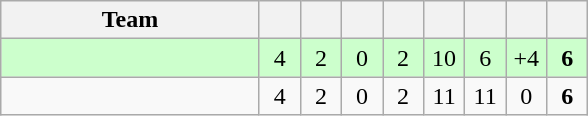<table class="wikitable" style="text-align: center;">
<tr>
<th width=165>Team</th>
<th width=20></th>
<th width=20></th>
<th width=20></th>
<th width=20></th>
<th width=20></th>
<th width=20></th>
<th width=20></th>
<th width=20></th>
</tr>
<tr bgcolor=#ccffcc>
<td style="text-align:left;"></td>
<td>4</td>
<td>2</td>
<td>0</td>
<td>2</td>
<td>10</td>
<td>6</td>
<td>+4</td>
<td><strong>6</strong></td>
</tr>
<tr>
<td style="text-align:left;"></td>
<td>4</td>
<td>2</td>
<td>0</td>
<td>2</td>
<td>11</td>
<td>11</td>
<td>0</td>
<td><strong>6</strong></td>
</tr>
</table>
